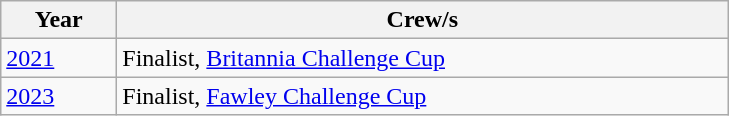<table class="wikitable">
<tr>
<th width=70>Year</th>
<th width=400>Crew/s</th>
</tr>
<tr>
<td><a href='#'>2021</a></td>
<td>Finalist, <a href='#'>Britannia Challenge Cup</a></td>
</tr>
<tr>
<td><a href='#'>2023</a></td>
<td>Finalist, <a href='#'>Fawley Challenge Cup</a></td>
</tr>
</table>
